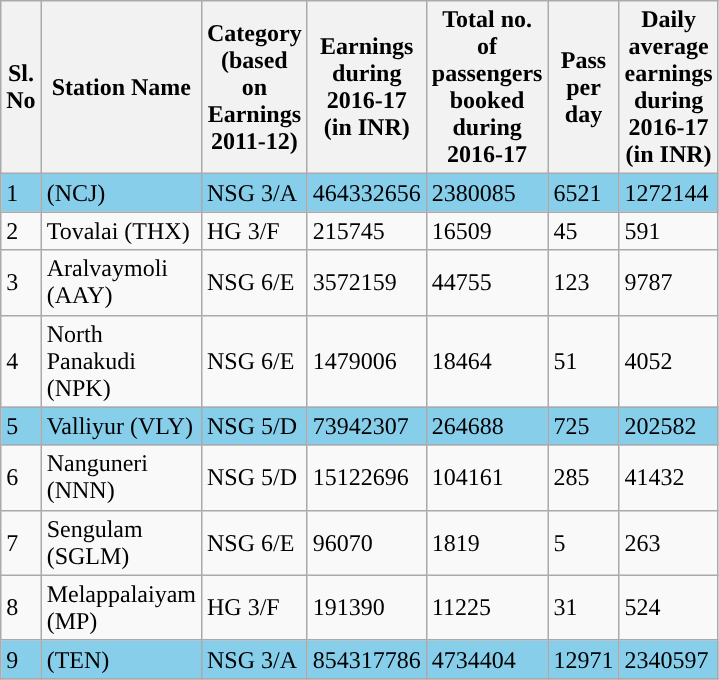<table class="wikitable sortable" style="width:125px;">
<tr>
<th>Sl. No</th>
<th>Station Name</th>
<th>Category (based on Earnings 2011-12)</th>
<th>Earnings during 2016-17 (in INR)</th>
<th>Total no. of passengers booked during 2016-17</th>
<th>Pass per day</th>
<th>Daily average earnings during 2016-17 (in INR)</th>
</tr>
<tr>
<td style="background: #87CEEB;">1</td>
<td style="background: #87CEEB;"> (NCJ)</td>
<td style="background: #87CEEB;">NSG 3/A</td>
<td style="background: #87CEEB;">464332656</td>
<td style="background: #87CEEB;">2380085</td>
<td style="background: #87CEEB;">6521</td>
<td style="background: #87CEEB;">1272144</td>
</tr>
<tr>
<td>2</td>
<td>Tovalai (THX)</td>
<td>HG 3/F</td>
<td>215745</td>
<td>16509</td>
<td>45</td>
<td>591</td>
</tr>
<tr>
<td>3</td>
<td>Aralvaymoli (AAY)</td>
<td>NSG 6/E</td>
<td>3572159</td>
<td>44755</td>
<td>123</td>
<td>9787</td>
</tr>
<tr>
<td>4</td>
<td>North Panakudi (NPK)</td>
<td>NSG 6/E</td>
<td>1479006</td>
<td>18464</td>
<td>51</td>
<td>4052</td>
</tr>
<tr>
<td style="background: #87CEEB;">5</td>
<td style="background: #87CEEB;">Valliyur (VLY)</td>
<td style="background: #87CEEB;">NSG 5/D</td>
<td style="background: #87CEEB;">73942307</td>
<td style="background: #87CEEB;">264688</td>
<td style="background: #87CEEB;">725</td>
<td style="background: #87CEEB;">202582</td>
</tr>
<tr>
<td>6</td>
<td>Nanguneri (NNN)</td>
<td>NSG 5/D</td>
<td>15122696</td>
<td>104161</td>
<td>285</td>
<td>41432</td>
</tr>
<tr>
<td>7</td>
<td>Sengulam (SGLM)</td>
<td>NSG 6/E</td>
<td>96070</td>
<td>1819</td>
<td>5</td>
<td>263</td>
</tr>
<tr>
<td>8</td>
<td>Melappalaiyam (MP)</td>
<td>HG 3/F</td>
<td>191390</td>
<td>11225</td>
<td>31</td>
<td>524</td>
</tr>
<tr>
<td style="background: #87CEEB;">9</td>
<td style="background: #87CEEB;"> (TEN)</td>
<td style="background: #87CEEB;">NSG 3/A</td>
<td style="background: #87CEEB;">854317786</td>
<td style="background: #87CEEB;">4734404</td>
<td style="background: #87CEEB;">12971</td>
<td style="background: #87CEEB;">2340597</td>
</tr>
<tr>
</tr>
</table>
